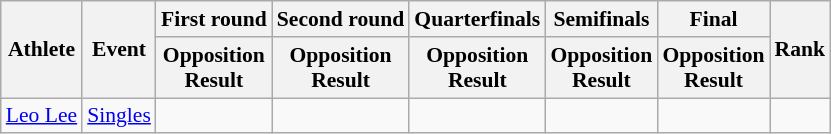<table class="wikitable" style="font-size:90%">
<tr>
<th rowspan="2">Athlete</th>
<th rowspan="2">Event</th>
<th>First round</th>
<th>Second round</th>
<th>Quarterfinals</th>
<th>Semifinals</th>
<th>Final</th>
<th rowspan="2">Rank</th>
</tr>
<tr>
<th>Opposition<br>Result</th>
<th>Opposition<br>Result</th>
<th>Opposition<br>Result</th>
<th>Opposition<br>Result</th>
<th>Opposition<br>Result</th>
</tr>
<tr align=center>
<td align=left><a href='#'>Leo Lee</a></td>
<td align=left><a href='#'>Singles</a></td>
<td></td>
<td></td>
<td></td>
<td></td>
<td></td>
<td></td>
</tr>
</table>
